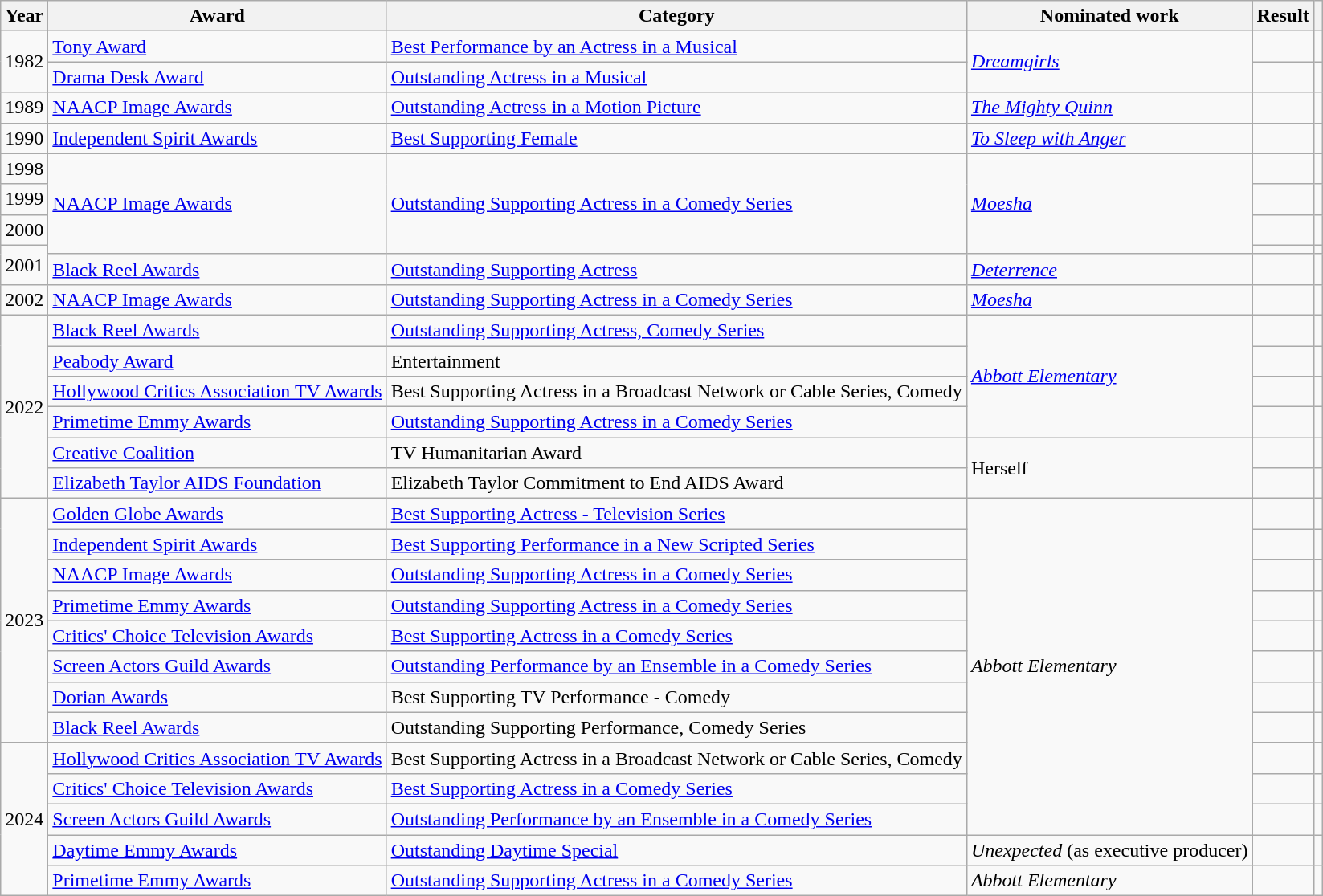<table class="wikitable sortable plainrowheaders">
<tr style="text-align:center;">
<th scope="col">Year</th>
<th scope="col">Award</th>
<th scope="col">Category</th>
<th scope="col">Nominated work</th>
<th scope="col">Result</th>
<th scope="col" class="unsortable"></th>
</tr>
<tr>
<td rowspan="2">1982</td>
<td><a href='#'>Tony Award</a></td>
<td><a href='#'>Best Performance by an Actress in a Musical</a></td>
<td rowspan="2"><em><a href='#'>Dreamgirls</a></em></td>
<td></td>
<td></td>
</tr>
<tr>
<td><a href='#'>Drama Desk Award</a></td>
<td><a href='#'>Outstanding Actress in a Musical</a></td>
<td></td>
<td></td>
</tr>
<tr>
<td>1989</td>
<td><a href='#'>NAACP Image Awards</a></td>
<td><a href='#'>Outstanding Actress in a Motion Picture</a></td>
<td><a href='#'><em>The Mighty Quinn</em></a></td>
<td></td>
<td></td>
</tr>
<tr>
<td>1990</td>
<td><a href='#'>Independent Spirit Awards</a></td>
<td><a href='#'>Best Supporting Female</a></td>
<td><em><a href='#'>To Sleep with Anger</a></em></td>
<td></td>
<td></td>
</tr>
<tr>
<td>1998</td>
<td rowspan="4"><a href='#'>NAACP Image Awards</a></td>
<td rowspan="4"><a href='#'>Outstanding Supporting Actress in a Comedy Series</a></td>
<td rowspan="4"><em><a href='#'>Moesha</a></em></td>
<td></td>
<td></td>
</tr>
<tr>
<td>1999</td>
<td></td>
<td></td>
</tr>
<tr>
<td>2000</td>
<td></td>
<td></td>
</tr>
<tr>
<td rowspan="2">2001</td>
<td></td>
<td></td>
</tr>
<tr>
<td><a href='#'>Black Reel Awards</a></td>
<td><a href='#'>Outstanding Supporting Actress</a></td>
<td><a href='#'><em>Deterrence</em></a></td>
<td></td>
<td></td>
</tr>
<tr>
<td>2002</td>
<td><a href='#'>NAACP Image Awards</a></td>
<td><a href='#'>Outstanding Supporting Actress in a Comedy Series</a></td>
<td><em><a href='#'>Moesha</a></em></td>
<td></td>
<td></td>
</tr>
<tr>
<td rowspan="6">2022</td>
<td><a href='#'>Black Reel Awards</a></td>
<td><a href='#'>Outstanding Supporting Actress, Comedy Series</a></td>
<td rowspan="4"><em><a href='#'>Abbott Elementary</a></em></td>
<td></td>
<td align="center"></td>
</tr>
<tr>
<td><a href='#'>Peabody Award</a></td>
<td>Entertainment</td>
<td></td>
<td align="center"></td>
</tr>
<tr>
<td><a href='#'>Hollywood Critics Association TV Awards</a></td>
<td>Best Supporting Actress in a Broadcast Network or Cable Series, Comedy</td>
<td></td>
<td align="center"></td>
</tr>
<tr>
<td><a href='#'>Primetime Emmy Awards</a></td>
<td><a href='#'>Outstanding Supporting Actress in a Comedy Series</a></td>
<td></td>
<td align="center"></td>
</tr>
<tr>
<td><a href='#'>Creative Coalition</a></td>
<td>TV Humanitarian Award</td>
<td rowspan="2">Herself</td>
<td></td>
<td align="center"></td>
</tr>
<tr>
<td><a href='#'>Elizabeth Taylor AIDS Foundation</a></td>
<td>Elizabeth Taylor Commitment to End AIDS Award</td>
<td></td>
<td align="center"></td>
</tr>
<tr>
<td rowspan="8">2023</td>
<td><a href='#'>Golden Globe Awards</a></td>
<td><a href='#'>Best Supporting Actress - Television Series</a></td>
<td rowspan="11"><em>Abbott Elementary</em></td>
<td></td>
<td align="center"></td>
</tr>
<tr>
<td><a href='#'>Independent Spirit Awards</a></td>
<td><a href='#'>Best Supporting Performance in a New Scripted Series</a></td>
<td></td>
<td align="center"></td>
</tr>
<tr>
<td><a href='#'>NAACP Image Awards</a></td>
<td><a href='#'>Outstanding Supporting Actress in a Comedy Series</a></td>
<td></td>
<td align="center"></td>
</tr>
<tr>
<td><a href='#'>Primetime Emmy Awards</a></td>
<td><a href='#'>Outstanding Supporting Actress in a Comedy Series</a></td>
<td></td>
<td align="center"></td>
</tr>
<tr>
<td><a href='#'>Critics' Choice Television Awards</a></td>
<td><a href='#'>Best Supporting Actress in a Comedy Series</a></td>
<td></td>
<td align="center"></td>
</tr>
<tr>
<td><a href='#'>Screen Actors Guild Awards</a></td>
<td><a href='#'>Outstanding Performance by an Ensemble in a Comedy Series</a></td>
<td></td>
<td align="center"></td>
</tr>
<tr>
<td><a href='#'>Dorian Awards</a></td>
<td>Best Supporting TV Performance - Comedy</td>
<td></td>
<td align="center"></td>
</tr>
<tr>
<td><a href='#'>Black Reel Awards</a></td>
<td>Outstanding Supporting Performance, Comedy Series</td>
<td></td>
<td align="center"></td>
</tr>
<tr>
<td rowspan="5">2024</td>
<td><a href='#'>Hollywood Critics Association TV Awards</a></td>
<td>Best Supporting Actress in a Broadcast Network or Cable Series, Comedy</td>
<td></td>
<td align="center"></td>
</tr>
<tr>
<td><a href='#'>Critics' Choice Television Awards</a></td>
<td><a href='#'>Best Supporting Actress in a Comedy Series</a></td>
<td></td>
<td align="center"></td>
</tr>
<tr>
<td><a href='#'>Screen Actors Guild Awards</a></td>
<td><a href='#'>Outstanding Performance by an Ensemble in a Comedy Series</a></td>
<td></td>
<td align="center"></td>
</tr>
<tr>
<td><a href='#'>Daytime Emmy Awards</a></td>
<td><a href='#'>Outstanding Daytime Special</a></td>
<td><em>Unexpected</em> (as executive producer)</td>
<td></td>
<td align="center"></td>
</tr>
<tr>
<td><a href='#'>Primetime Emmy Awards</a></td>
<td><a href='#'>Outstanding Supporting Actress in a Comedy Series</a></td>
<td><em>Abbott Elementary</em></td>
<td></td>
<td align="center"></td>
</tr>
</table>
